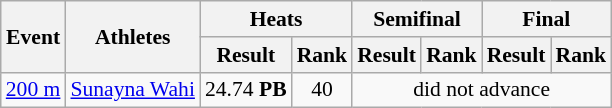<table class="wikitable" border="1" style="font-size:90%">
<tr>
<th rowspan="2">Event</th>
<th rowspan="2">Athletes</th>
<th colspan="2">Heats</th>
<th colspan="2">Semifinal</th>
<th colspan="2">Final</th>
</tr>
<tr>
<th>Result</th>
<th>Rank</th>
<th>Result</th>
<th>Rank</th>
<th>Result</th>
<th>Rank</th>
</tr>
<tr>
<td><a href='#'>200 m</a></td>
<td><a href='#'>Sunayna Wahi</a></td>
<td align=center>24.74 <strong>PB</strong></td>
<td align=center>40</td>
<td align=center colspan=4>did not advance</td>
</tr>
</table>
